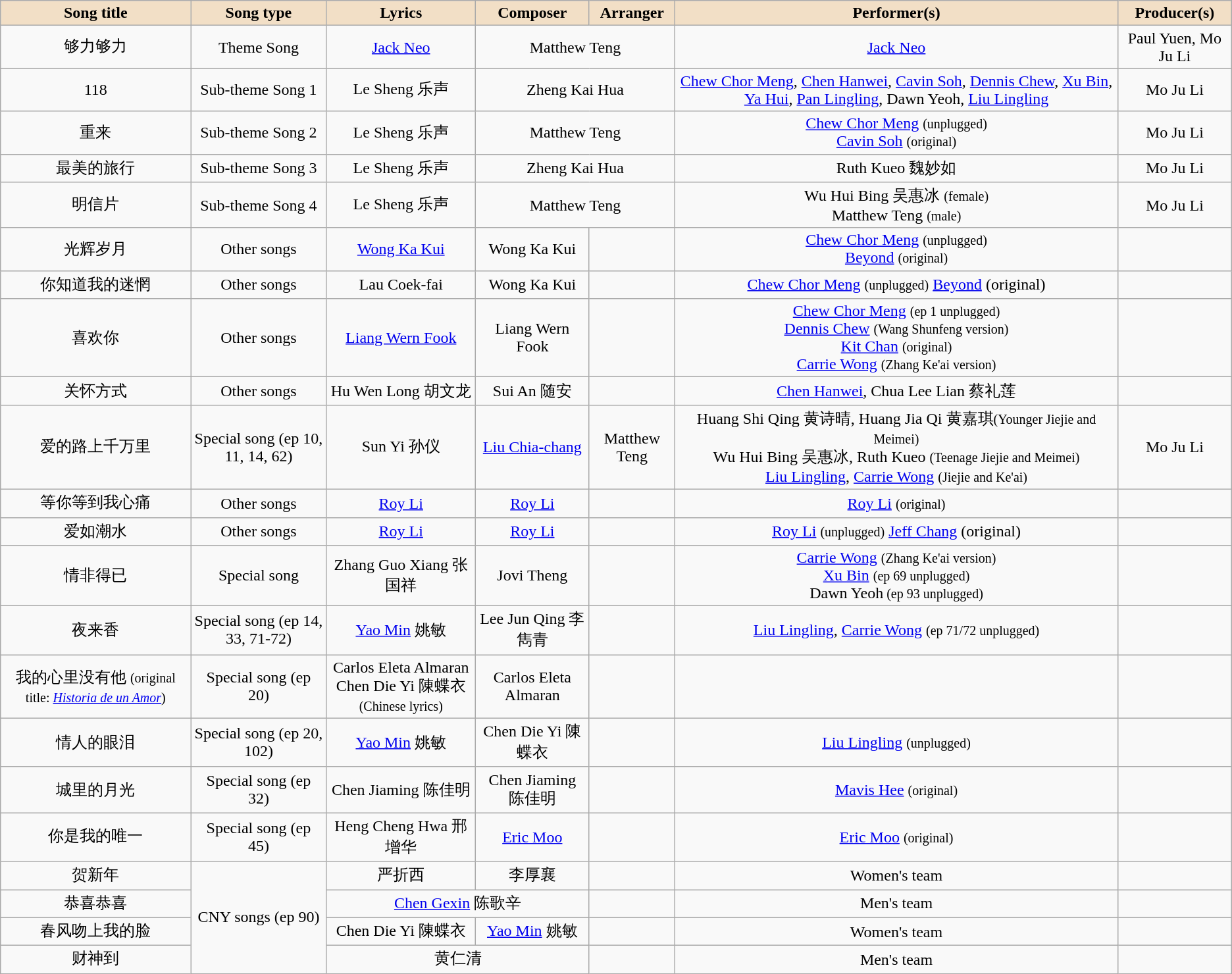<table class="wikitable" align=center>
<tr>
<th style="background:#f2dfc6;">Song title</th>
<th style="background:#f2dfc6;">Song type</th>
<th style="background:#f2dfc6;">Lyrics</th>
<th style="background:#f2dfc6;">Composer</th>
<th style="background:#f2dfc6;">Arranger</th>
<th style="background:#f2dfc6;">Performer(s)</th>
<th style="background:#f2dfc6;">Producer(s)</th>
</tr>
<tr>
<td align="center">够力够力</td>
<td align="center">Theme Song</td>
<td align="center"><a href='#'>Jack Neo</a></td>
<td colspan=2 align="center">Matthew Teng</td>
<td align="center"><a href='#'>Jack Neo</a></td>
<td align="center">Paul Yuen, Mo Ju Li</td>
</tr>
<tr>
<td align="center">118</td>
<td align="center">Sub-theme Song 1</td>
<td align="center">Le Sheng 乐声</td>
<td colspan=2 align="center">Zheng Kai Hua</td>
<td align="center"><a href='#'>Chew Chor Meng</a>, <a href='#'>Chen Hanwei</a>, <a href='#'>Cavin Soh</a>, <a href='#'>Dennis Chew</a>, <a href='#'>Xu Bin</a>, <a href='#'>Ya Hui</a>, <a href='#'>Pan Lingling</a>, Dawn Yeoh, <a href='#'>Liu Lingling</a></td>
<td align="center">Mo Ju Li</td>
</tr>
<tr>
<td align="center">重来</td>
<td align="center">Sub-theme Song 2</td>
<td align="center">Le Sheng 乐声</td>
<td colspan=2 align="center">Matthew Teng</td>
<td align="center"><a href='#'>Chew Chor Meng</a> <small>(unplugged)</small><br><a href='#'>Cavin Soh</a> <small>(original)</small></td>
<td align="center">Mo Ju Li</td>
</tr>
<tr>
<td align="center">最美的旅行</td>
<td align="center">Sub-theme Song 3</td>
<td align="center">Le Sheng 乐声</td>
<td colspan=2 align="center">Zheng Kai Hua</td>
<td align="center">Ruth Kueo 魏妙如</td>
<td align="center">Mo Ju Li</td>
</tr>
<tr>
<td align="center">明信片</td>
<td align="center">Sub-theme Song 4</td>
<td align="center">Le Sheng 乐声</td>
<td colspan=2 align="center">Matthew Teng</td>
<td align="center">Wu Hui Bing 吴惠冰 <small>(female)</small><br>Matthew Teng <small>(male)</small></td>
<td align="center">Mo Ju Li</td>
</tr>
<tr>
<td align="center">光辉岁月</td>
<td align="center">Other songs</td>
<td align="center"><a href='#'>Wong Ka Kui</a></td>
<td align="center">Wong Ka Kui</td>
<td></td>
<td align="center"><a href='#'>Chew Chor Meng</a> <small>(unplugged)</small><br><a href='#'>Beyond</a> <small>(original)</small></td>
<td></td>
</tr>
<tr>
<td align="center">你知道我的迷惘</td>
<td align="center">Other songs</td>
<td align="center">Lau Coek-fai</td>
<td align="center">Wong Ka Kui</td>
<td></td>
<td align="center"><a href='#'>Chew Chor Meng</a> <small>(unplugged)</small> <a href='#'>Beyond</a> (original)</td>
<td></td>
</tr>
<tr>
<td align="center">喜欢你</td>
<td align="center">Other songs</td>
<td align="center"><a href='#'>Liang Wern Fook</a></td>
<td align="center">Liang Wern Fook</td>
<td></td>
<td align="center"><a href='#'>Chew Chor Meng</a> <small>(ep 1 unplugged)</small><br><a href='#'>Dennis Chew</a> <small>(Wang Shunfeng version)</small><br><a href='#'>Kit Chan</a> <small>(original)</small><br><a href='#'>Carrie Wong</a> <small>(Zhang Ke'ai version)</small></td>
<td></td>
</tr>
<tr>
<td align="center">关怀方式</td>
<td align="center">Other songs</td>
<td align="center">Hu Wen Long 胡文龙</td>
<td align="center">Sui An 随安</td>
<td></td>
<td align="center"><a href='#'>Chen Hanwei</a>, Chua Lee Lian 蔡礼莲</td>
<td></td>
</tr>
<tr>
<td align="center">爱的路上千万里</td>
<td align="center">Special song (ep 10, 11, 14, 62)</td>
<td align="center">Sun Yi 孙仪</td>
<td align="center"><a href='#'>Liu Chia-chang</a></td>
<td align="center">Matthew Teng</td>
<td align="center">Huang Shi Qing 黄诗晴, Huang Jia Qi 黄嘉琪<small>(Younger Jiejie and Meimei)</small><br>Wu Hui Bing 吴惠冰, Ruth Kueo <small>(Teenage Jiejie and Meimei)</small><br><a href='#'>Liu Lingling</a>, <a href='#'>Carrie Wong</a> <small>(Jiejie and Ke'ai)</small></td>
<td align="center">Mo Ju Li</td>
</tr>
<tr>
<td align="center">等你等到我心痛</td>
<td align="center">Other songs</td>
<td align="center"><a href='#'>Roy Li</a></td>
<td align="center"><a href='#'>Roy Li</a></td>
<td></td>
<td align="center"><a href='#'>Roy Li</a> <small>(original)</small></td>
<td></td>
</tr>
<tr>
<td align="center">爱如潮水</td>
<td align="center">Other songs</td>
<td align="center"><a href='#'>Roy Li</a></td>
<td align="center"><a href='#'>Roy Li</a></td>
<td></td>
<td align="center"><a href='#'>Roy Li</a> <small>(unplugged)</small> <a href='#'>Jeff Chang</a> (original)</td>
<td></td>
</tr>
<tr>
<td align="center">情非得已</td>
<td align="center">Special song</td>
<td align="center">Zhang Guo Xiang 张国祥</td>
<td align="center">Jovi Theng</td>
<td></td>
<td align="center"><a href='#'>Carrie Wong</a> <small>(Zhang Ke'ai version)</small><br><a href='#'>Xu Bin</a> <small>(ep 69 unplugged)</small><br>Dawn Yeoh<small> (ep 93 unplugged)</small></td>
<td></td>
</tr>
<tr>
<td align="center">夜来香</td>
<td align="center">Special song (ep 14, 33, 71-72)</td>
<td align="center"><a href='#'>Yao Min</a> 姚敏</td>
<td align="center">Lee Jun Qing 李雋青</td>
<td></td>
<td align="center"><a href='#'>Liu Lingling</a>, <a href='#'>Carrie Wong</a> <small>(ep 71/72 unplugged)</small></td>
<td></td>
</tr>
<tr>
<td align="center">我的心里没有他 <small>(original title: <em><a href='#'>Historia de un Amor</a></em>)</small></td>
<td align="center">Special song (ep 20)</td>
<td align="center">Carlos Eleta Almaran<br>Chen Die Yi 陳蝶衣 <small>(Chinese lyrics)</small></td>
<td align="center">Carlos Eleta Almaran</td>
<td></td>
<td></td>
<td></td>
</tr>
<tr>
<td align="center">情人的眼泪</td>
<td align="center">Special song (ep 20, 102)</td>
<td align="center"><a href='#'>Yao Min</a> 姚敏</td>
<td align="center">Chen Die Yi 陳蝶衣</td>
<td></td>
<td align="center"><a href='#'>Liu Lingling</a> <small>(unplugged)</small></td>
<td></td>
</tr>
<tr>
<td align="center">城里的月光</td>
<td align="center">Special song (ep 32)</td>
<td align="center">Chen Jiaming 陈佳明</td>
<td align="center">Chen Jiaming 陈佳明</td>
<td></td>
<td align="center"><a href='#'>Mavis Hee</a> <small>(original)</small></td>
<td></td>
</tr>
<tr>
<td align="center">你是我的唯一</td>
<td align="center">Special song (ep 45)</td>
<td align="center">Heng Cheng Hwa 邢增华</td>
<td align="center"><a href='#'>Eric Moo</a></td>
<td></td>
<td align="center"><a href='#'>Eric Moo</a> <small>(original)</small></td>
<td></td>
</tr>
<tr>
<td align="center">贺新年</td>
<td rowspan="4" align="center">CNY songs (ep 90)</td>
<td align="center">严折西</td>
<td align="center">李厚襄</td>
<td></td>
<td align="center">Women's team</td>
<td></td>
</tr>
<tr>
<td align="center">恭喜恭喜</td>
<td colspan=2 align="center"><a href='#'>Chen Gexin</a> 陈歌辛</td>
<td></td>
<td align="center">Men's team</td>
<td></td>
</tr>
<tr>
<td align="center">春风吻上我的脸</td>
<td align="center">Chen Die Yi 陳蝶衣</td>
<td align="center"><a href='#'>Yao Min</a> 姚敏</td>
<td></td>
<td align="center">Women's team</td>
<td></td>
</tr>
<tr>
<td align="center">财神到</td>
<td colspan=2 align="center">黄仁清</td>
<td></td>
<td align="center">Men's team</td>
<td></td>
</tr>
</table>
